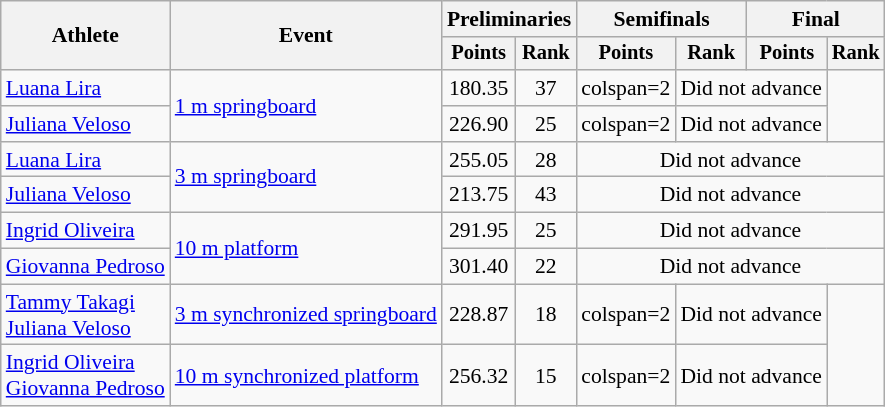<table class=wikitable style="font-size:90%;">
<tr>
<th rowspan="2">Athlete</th>
<th rowspan="2">Event</th>
<th colspan="2">Preliminaries</th>
<th colspan="2">Semifinals</th>
<th colspan="2">Final</th>
</tr>
<tr style="font-size:95%">
<th>Points</th>
<th>Rank</th>
<th>Points</th>
<th>Rank</th>
<th>Points</th>
<th>Rank</th>
</tr>
<tr align=center>
<td align=left><a href='#'>Luana Lira</a></td>
<td align=left rowspan=2><a href='#'>1 m springboard</a></td>
<td>180.35</td>
<td>37</td>
<td>colspan=2 </td>
<td colspan=2>Did not advance</td>
</tr>
<tr align=center>
<td align=left><a href='#'>Juliana Veloso</a></td>
<td>226.90</td>
<td>25</td>
<td>colspan=2 </td>
<td colspan=2>Did not advance</td>
</tr>
<tr align=center>
<td align=left><a href='#'>Luana Lira</a></td>
<td align=left rowspan=2><a href='#'>3 m springboard</a></td>
<td>255.05</td>
<td>28</td>
<td colspan=4>Did not advance</td>
</tr>
<tr align=center>
<td align=left><a href='#'>Juliana Veloso</a></td>
<td>213.75</td>
<td>43</td>
<td colspan=4>Did not advance</td>
</tr>
<tr align=center>
<td align=left><a href='#'>Ingrid Oliveira</a></td>
<td align=left rowspan=2><a href='#'>10 m platform</a></td>
<td>291.95</td>
<td>25</td>
<td colspan=4>Did not advance</td>
</tr>
<tr align=center>
<td align=left><a href='#'>Giovanna Pedroso</a></td>
<td>301.40</td>
<td>22</td>
<td colspan=4>Did not advance</td>
</tr>
<tr align=center>
<td align=left><a href='#'>Tammy Takagi</a><br><a href='#'>Juliana Veloso</a></td>
<td align=left><a href='#'>3 m synchronized springboard</a></td>
<td>228.87</td>
<td>18</td>
<td>colspan=2 </td>
<td colspan=2>Did not advance</td>
</tr>
<tr align=center>
<td align=left><a href='#'>Ingrid Oliveira</a><br><a href='#'>Giovanna Pedroso</a></td>
<td align=left><a href='#'>10 m synchronized platform</a></td>
<td>256.32</td>
<td>15</td>
<td>colspan=2 </td>
<td colspan=2>Did not advance</td>
</tr>
</table>
